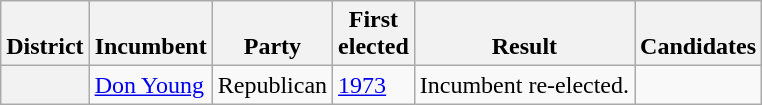<table class=wikitable>
<tr valign=bottom>
<th>District</th>
<th>Incumbent</th>
<th>Party</th>
<th>First<br>elected</th>
<th>Result</th>
<th>Candidates</th>
</tr>
<tr>
<th></th>
<td><a href='#'>Don Young</a></td>
<td>Republican</td>
<td><a href='#'>1973 </a></td>
<td>Incumbent re-elected.</td>
<td></td>
</tr>
</table>
